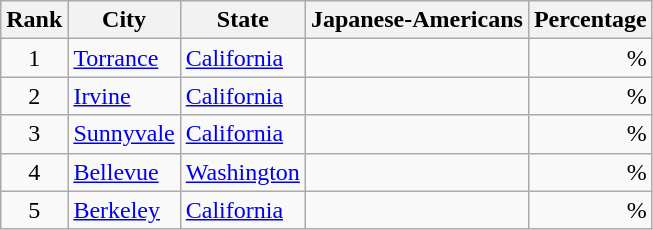<table class="wikitable sortable">
<tr>
<th>Rank</th>
<th>City</th>
<th>State</th>
<th>Japanese-Americans</th>
<th>Percentage</th>
</tr>
<tr>
<td align=center>1</td>
<td><a href='#'>Torrance</a></td>
<td><a href='#'>California</a></td>
<td align=right></td>
<td align=right>%</td>
</tr>
<tr>
<td align=center>2</td>
<td><a href='#'>Irvine</a></td>
<td><a href='#'>California</a></td>
<td align=right></td>
<td align=right>%</td>
</tr>
<tr>
<td align=center>3</td>
<td><a href='#'>Sunnyvale</a></td>
<td><a href='#'>California</a></td>
<td align=right></td>
<td align=right>%</td>
</tr>
<tr>
<td align=center>4</td>
<td><a href='#'>Bellevue</a></td>
<td><a href='#'>Washington</a></td>
<td align=right></td>
<td align=right>%</td>
</tr>
<tr>
<td align=center>5</td>
<td><a href='#'>Berkeley</a></td>
<td><a href='#'>California</a></td>
<td align=right></td>
<td align=right>%</td>
</tr>
</table>
